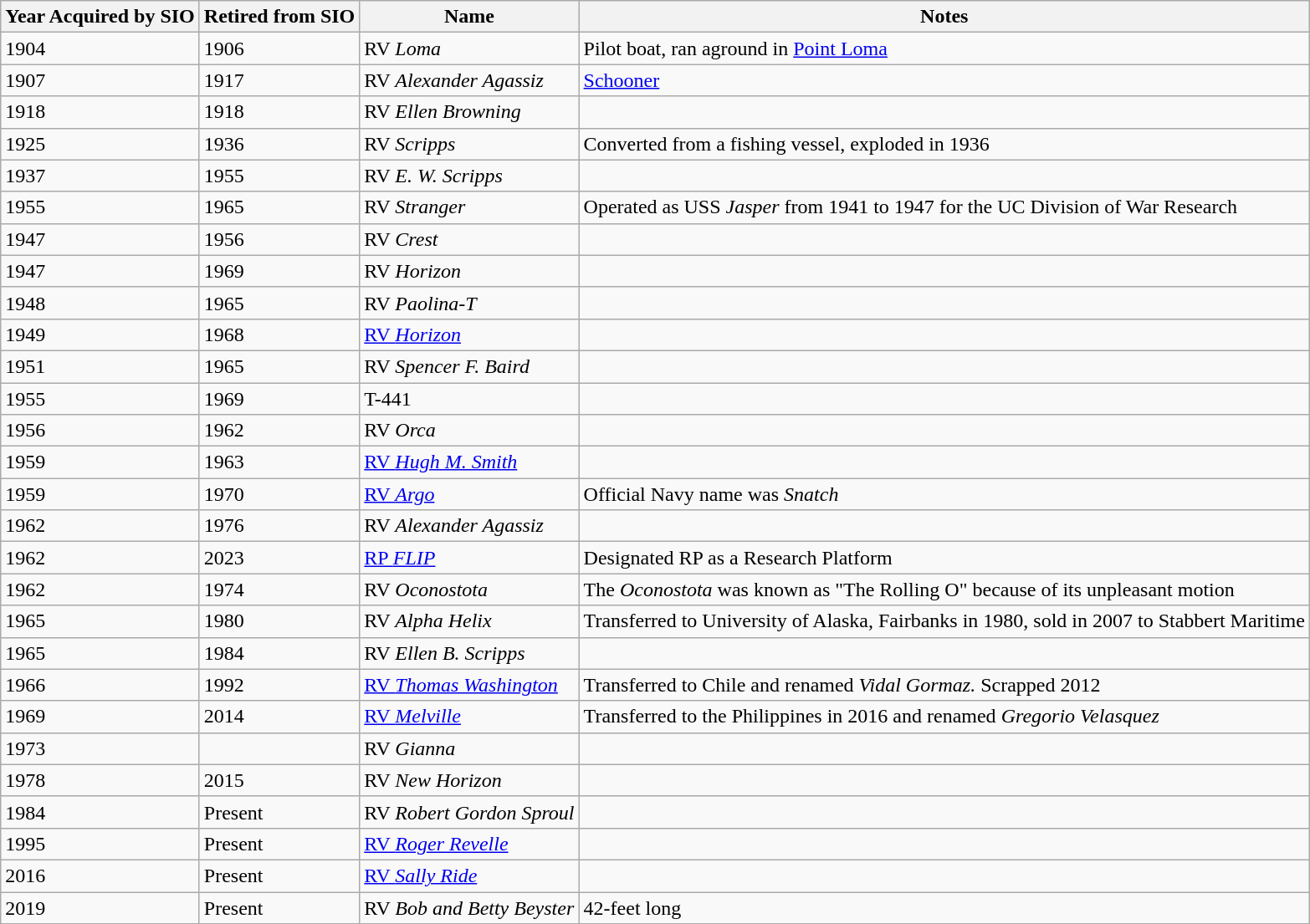<table class="wikitable sortable mw-collapsible mw-collapsed">
<tr>
<th>Year Acquired by SIO</th>
<th>Retired from SIO</th>
<th>Name</th>
<th>Notes</th>
</tr>
<tr>
<td>1904</td>
<td>1906</td>
<td>RV <em>Loma</em></td>
<td>Pilot boat, ran aground in <a href='#'>Point Loma</a></td>
</tr>
<tr>
<td>1907</td>
<td>1917</td>
<td>RV <em>Alexander Agassiz</em></td>
<td><a href='#'>Schooner</a></td>
</tr>
<tr>
<td>1918</td>
<td>1918</td>
<td>RV <em>Ellen Browning</em></td>
<td></td>
</tr>
<tr>
<td>1925</td>
<td>1936</td>
<td>RV <em>Scripps</em></td>
<td>Converted from a fishing vessel, exploded in 1936</td>
</tr>
<tr>
<td>1937</td>
<td>1955</td>
<td>RV <em>E. W. Scripps</em></td>
<td></td>
</tr>
<tr>
<td>1955</td>
<td>1965</td>
<td>RV <em>Stranger</em></td>
<td>Operated as USS <em>Jasper</em> from 1941 to 1947 for the UC Division of War Research</td>
</tr>
<tr>
<td>1947</td>
<td>1956</td>
<td>RV <em>Crest</em></td>
<td></td>
</tr>
<tr>
<td>1947</td>
<td>1969</td>
<td>RV <em>Horizon</em></td>
<td></td>
</tr>
<tr>
<td>1948</td>
<td>1965</td>
<td>RV <em>Paolina-T</em></td>
<td></td>
</tr>
<tr>
<td>1949</td>
<td>1968</td>
<td><a href='#'>RV <em>Horizon</em></a></td>
<td></td>
</tr>
<tr>
<td>1951</td>
<td>1965</td>
<td>RV <em>Spencer F. Baird</em></td>
<td></td>
</tr>
<tr>
<td>1955</td>
<td>1969</td>
<td>T-441</td>
<td></td>
</tr>
<tr>
<td>1956</td>
<td>1962</td>
<td>RV <em>Orca</em></td>
<td></td>
</tr>
<tr>
<td>1959</td>
<td>1963</td>
<td><a href='#'>RV <em>Hugh M. Smith</em></a></td>
<td></td>
</tr>
<tr>
<td>1959</td>
<td>1970</td>
<td><a href='#'>RV <em>Argo</em></a></td>
<td>Official Navy name was <em>Snatch</em></td>
</tr>
<tr>
<td>1962</td>
<td>1976</td>
<td>RV <em>Alexander Agassiz</em></td>
<td></td>
</tr>
<tr>
<td>1962</td>
<td>2023</td>
<td><a href='#'>RP <em>FLIP</em></a></td>
<td>Designated RP as a Research Platform</td>
</tr>
<tr>
<td>1962</td>
<td>1974</td>
<td>RV <em>Oconostota</em></td>
<td>The <em>Oconostota</em> was known as "The Rolling O" because of its unpleasant motion</td>
</tr>
<tr>
<td>1965</td>
<td>1980</td>
<td>RV <em>Alpha Helix</em></td>
<td>Transferred to University of Alaska, Fairbanks in 1980, sold in 2007 to Stabbert Maritime</td>
</tr>
<tr>
<td>1965</td>
<td>1984</td>
<td>RV <em>Ellen B. Scripps</em></td>
<td></td>
</tr>
<tr>
<td>1966</td>
<td>1992</td>
<td><a href='#'>RV <em>Thomas Washington</em></a></td>
<td>Transferred to Chile and renamed <em>Vidal Gormaz.</em> Scrapped 2012</td>
</tr>
<tr>
<td>1969</td>
<td>2014</td>
<td><a href='#'>RV <em>Melville</em></a></td>
<td>Transferred to the Philippines in 2016 and renamed <em>Gregorio Velasquez</em></td>
</tr>
<tr>
<td>1973</td>
<td></td>
<td>RV <em>Gianna</em></td>
<td></td>
</tr>
<tr>
<td>1978</td>
<td>2015</td>
<td>RV <em>New Horizon</em></td>
<td></td>
</tr>
<tr>
<td>1984</td>
<td>Present</td>
<td>RV <em>Robert Gordon Sproul</em></td>
<td></td>
</tr>
<tr>
<td>1995</td>
<td>Present</td>
<td><a href='#'>RV <em>Roger Revelle</em></a></td>
<td></td>
</tr>
<tr>
<td>2016</td>
<td>Present</td>
<td><a href='#'>RV <em>Sally Ride</em></a></td>
<td></td>
</tr>
<tr>
<td>2019</td>
<td>Present</td>
<td>RV <em>Bob and Betty Beyster</em></td>
<td>42-feet long</td>
</tr>
</table>
